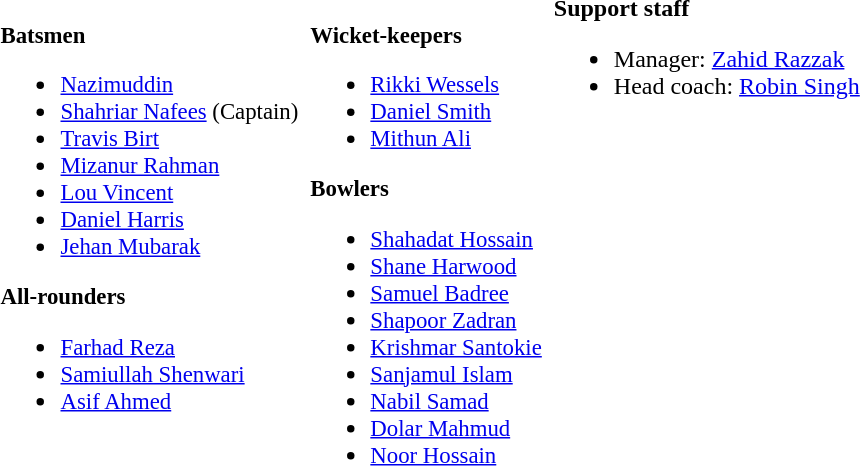<table class="toccolours">
<tr>
</tr>
<tr>
<td style="font-size: 95%;" valign="top"><br><strong>Batsmen</strong><ul><li>  <a href='#'>Nazimuddin</a></li><li>  <a href='#'>Shahriar Nafees</a> (Captain)</li><li>  <a href='#'>Travis Birt</a></li><li>  <a href='#'>Mizanur Rahman</a></li><li>  <a href='#'>Lou Vincent</a></li><li>  <a href='#'>Daniel Harris</a></li><li>  <a href='#'>Jehan Mubarak</a></li></ul><strong>All-rounders</strong><ul><li>  <a href='#'>Farhad Reza</a></li><li>  <a href='#'>Samiullah Shenwari</a></li><li>  <a href='#'>Asif Ahmed</a></li></ul></td>
<td></td>
<td style="font-size: 95%;" valign="top"><br><strong>Wicket-keepers</strong><ul><li>  <a href='#'>Rikki Wessels</a></li><li>  <a href='#'>Daniel Smith</a></li><li>  <a href='#'>Mithun Ali</a></li></ul><strong>Bowlers</strong><ul><li>  <a href='#'>Shahadat Hossain</a></li><li>  <a href='#'>Shane Harwood</a></li><li>  <a href='#'>Samuel Badree</a></li><li>  <a href='#'>Shapoor Zadran</a></li><li>  <a href='#'>Krishmar Santokie</a></li><li>  <a href='#'>Sanjamul Islam</a></li><li>  <a href='#'>Nabil Samad</a></li><li>  <a href='#'>Dolar Mahmud</a></li><li>  <a href='#'>Noor Hossain</a></li></ul></td>
<td></td>
<td valign="top"><strong>Support staff</strong><br><ul><li>Manager:   <a href='#'>Zahid Razzak</a></li><li>Head coach:  <a href='#'>Robin Singh</a></li></ul></td>
</tr>
</table>
